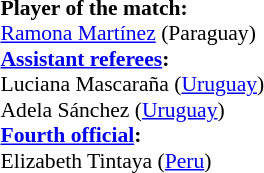<table width=100% style="font-size:90%">
<tr>
<td><br><strong>Player of the match:</strong>
<br><a href='#'>Ramona Martínez</a> (Paraguay)<br><strong><a href='#'>Assistant referees</a>:</strong>
<br>Luciana Mascaraña (<a href='#'>Uruguay</a>)
<br>Adela Sánchez (<a href='#'>Uruguay</a>)
<br><strong><a href='#'>Fourth official</a>:</strong>
<br>Elizabeth Tintaya (<a href='#'>Peru</a>)</td>
</tr>
</table>
